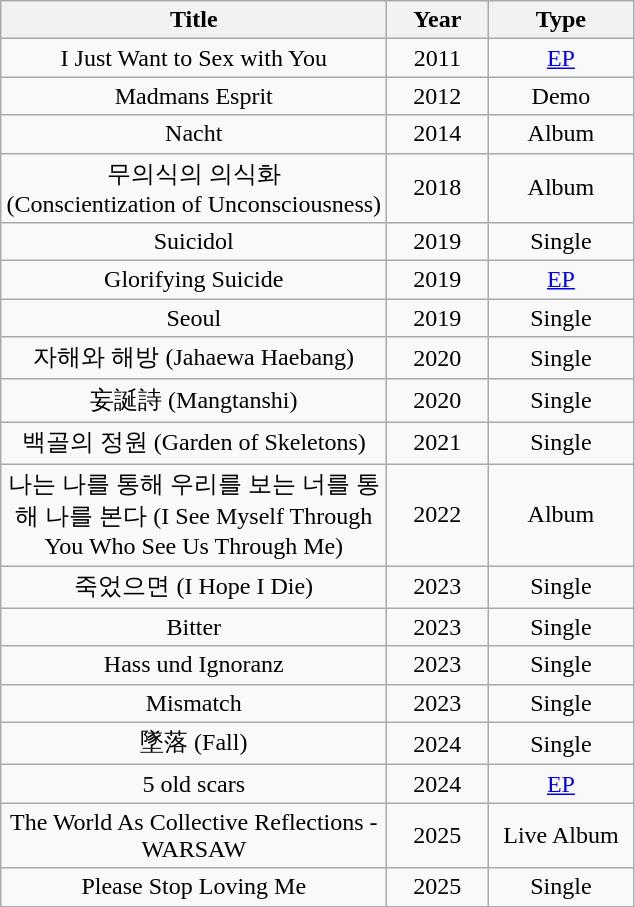<table class="wikitable" style="text-align:center;">
<tr>
<th width="250px">Title</th>
<th width="60px">Year</th>
<th width="90px">Type</th>
</tr>
<tr>
<td>I Just Want to Sex with You</td>
<td>2011</td>
<td><a href='#'>EP</a></td>
</tr>
<tr>
<td>Madmans Esprit</td>
<td>2012</td>
<td>Demo</td>
</tr>
<tr>
<td>Nacht</td>
<td>2014</td>
<td>Album</td>
</tr>
<tr>
<td>무의식의 의식화 <br>(Conscientization of Unconsciousness)</td>
<td>2018</td>
<td>Album</td>
</tr>
<tr>
<td>Suicidol</td>
<td>2019</td>
<td>Single</td>
</tr>
<tr>
<td>Glorifying Suicide</td>
<td>2019</td>
<td><a href='#'>EP</a></td>
</tr>
<tr>
<td>Seoul</td>
<td>2019</td>
<td>Single</td>
</tr>
<tr>
<td>자해와 해방 (Jahaewa Haebang)</td>
<td>2020</td>
<td>Single</td>
</tr>
<tr>
<td>妄誕詩 (Mangtanshi)</td>
<td>2020</td>
<td>Single</td>
</tr>
<tr>
<td>백골의 정원 (Garden of Skeletons)</td>
<td>2021</td>
<td>Single</td>
</tr>
<tr>
<td>나는 나를 통해 우리를 보는 너를 통해 나를 본다 (I See Myself Through You Who See Us Through Me)</td>
<td>2022</td>
<td>Album</td>
</tr>
<tr>
<td>죽었으면 (I Hope I Die)</td>
<td>2023</td>
<td>Single</td>
</tr>
<tr>
<td>Bitter</td>
<td>2023</td>
<td>Single</td>
</tr>
<tr>
<td>Hass und Ignoranz</td>
<td>2023</td>
<td>Single</td>
</tr>
<tr>
<td>Mismatch</td>
<td>2023</td>
<td>Single</td>
</tr>
<tr>
<td>墜落 (Fall)</td>
<td>2024</td>
<td>Single</td>
</tr>
<tr>
<td>5 old scars</td>
<td>2024</td>
<td><a href='#'>EP</a></td>
</tr>
<tr>
<td>The World As Collective Reflections - WARSAW</td>
<td>2025</td>
<td>Live Album</td>
</tr>
<tr>
<td>Please Stop Loving Me</td>
<td>2025</td>
<td>Single</td>
</tr>
</table>
